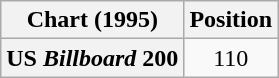<table class="wikitable plainrowheaders" style="text-align:center">
<tr>
<th scope="col">Chart (1995)</th>
<th scope="col">Position</th>
</tr>
<tr>
<th scope="row">US <em>Billboard</em> 200</th>
<td>110</td>
</tr>
</table>
